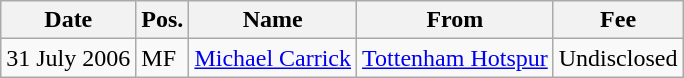<table class="wikitable">
<tr>
<th>Date</th>
<th>Pos.</th>
<th>Name</th>
<th>From</th>
<th>Fee</th>
</tr>
<tr>
<td>31 July 2006</td>
<td>MF</td>
<td> <a href='#'>Michael Carrick</a></td>
<td> <a href='#'>Tottenham Hotspur</a></td>
<td>Undisclosed</td>
</tr>
</table>
